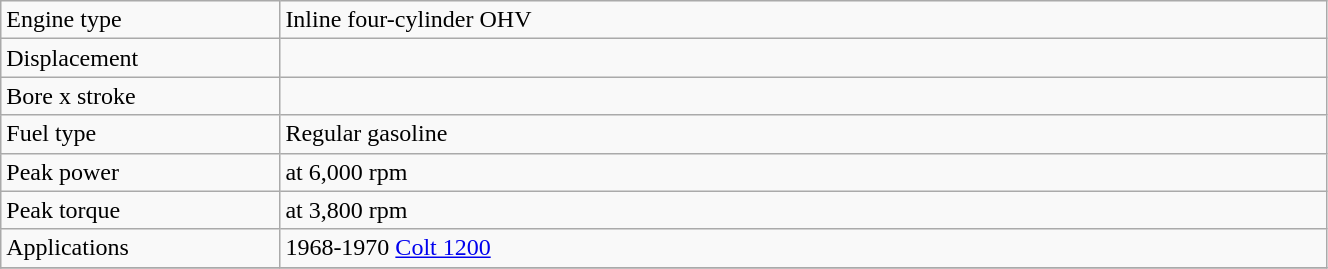<table class="wikitable" style="width:70%;">
<tr>
<td style="width:16%;">Engine type</td>
<td style="width:60%;">Inline four-cylinder OHV</td>
</tr>
<tr>
<td>Displacement</td>
<td></td>
</tr>
<tr>
<td>Bore x stroke</td>
<td></td>
</tr>
<tr>
<td>Fuel type</td>
<td>Regular gasoline</td>
</tr>
<tr>
<td>Peak power</td>
<td> at 6,000 rpm</td>
</tr>
<tr>
<td>Peak torque</td>
<td> at 3,800 rpm</td>
</tr>
<tr>
<td>Applications</td>
<td>1968-1970 <a href='#'>Colt 1200</a></td>
</tr>
<tr>
</tr>
</table>
